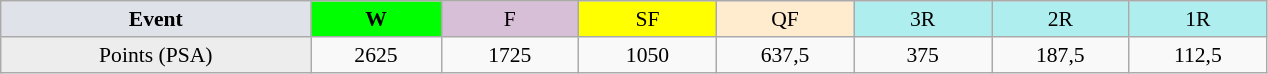<table class=wikitable style=font-size:90%;text-align:center>
<tr>
<td width=200 colspan=1 bgcolor=#dfe2e9><strong>Event</strong></td>
<td width=80 bgcolor=lime><strong>W</strong></td>
<td width=85 bgcolor=#D8BFD8>F</td>
<td width=85 bgcolor=#FFFF00>SF</td>
<td width=85 bgcolor=#ffebcd>QF</td>
<td width=85 bgcolor=#afeeee>3R</td>
<td width=85 bgcolor=#afeeee>2R</td>
<td width=85 bgcolor=#afeeee>1R</td>
</tr>
<tr>
<td bgcolor=#EDEDED>Points (PSA)</td>
<td>2625</td>
<td>1725</td>
<td>1050</td>
<td>637,5</td>
<td>375</td>
<td>187,5</td>
<td>112,5</td>
</tr>
</table>
